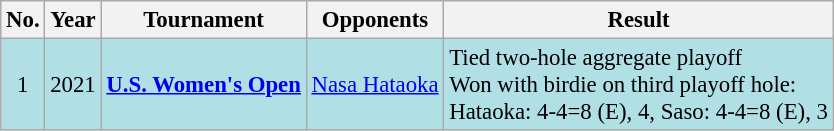<table class="wikitable" style="font-size:95%;">
<tr>
<th>No.</th>
<th>Year</th>
<th>Tournament</th>
<th>Opponents</th>
<th>Result</th>
</tr>
<tr style="background:#B0E0E6;">
<td align=center>1</td>
<td>2021</td>
<td><strong><a href='#'>U.S. Women's Open</a></strong></td>
<td> <a href='#'>Nasa Hataoka</a></td>
<td>Tied two-hole aggregate playoff<br>Won with birdie on third playoff hole:<br> Hataoka: 4-4=8 (E), 4, Saso: 4-4=8 (E), 3</td>
</tr>
</table>
